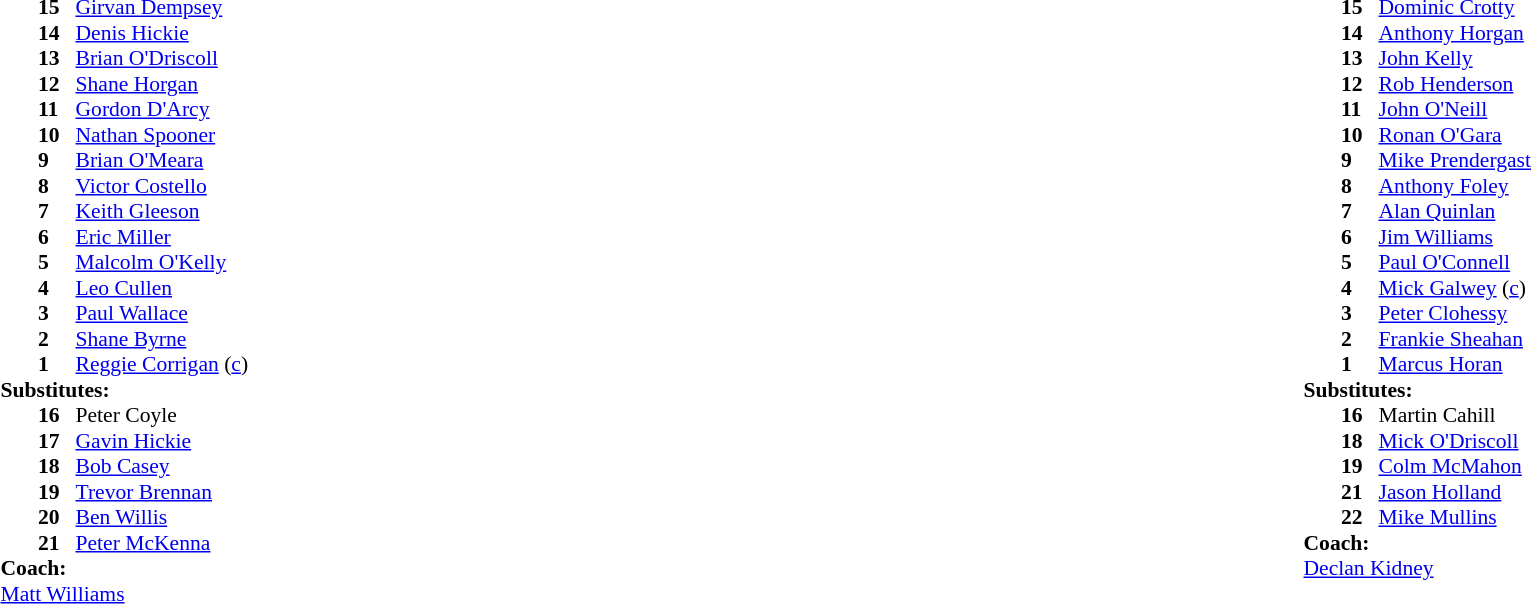<table style="width:100%;">
<tr>
<td style="vertical-align:top; width:50%;"><br><table style="font-size: 90%" cellspacing="0" cellpadding="0">
<tr>
<th width="25"></th>
<th width="25"></th>
</tr>
<tr>
<td></td>
<td><strong>15</strong></td>
<td><a href='#'>Girvan Dempsey</a></td>
</tr>
<tr>
<td></td>
<td><strong>14</strong></td>
<td><a href='#'>Denis Hickie</a></td>
</tr>
<tr>
<td></td>
<td><strong>13</strong></td>
<td><a href='#'>Brian O'Driscoll</a></td>
</tr>
<tr>
<td></td>
<td><strong>12</strong></td>
<td><a href='#'>Shane Horgan</a></td>
</tr>
<tr>
<td></td>
<td><strong>11</strong></td>
<td><a href='#'>Gordon D'Arcy</a></td>
</tr>
<tr>
<td></td>
<td><strong>10</strong></td>
<td><a href='#'>Nathan Spooner</a></td>
</tr>
<tr>
<td></td>
<td><strong>9</strong></td>
<td><a href='#'>Brian O'Meara</a></td>
</tr>
<tr>
<td></td>
<td><strong>8</strong></td>
<td><a href='#'>Victor Costello</a></td>
</tr>
<tr>
<td></td>
<td><strong>7</strong></td>
<td><a href='#'>Keith Gleeson</a></td>
</tr>
<tr>
<td></td>
<td><strong>6</strong></td>
<td><a href='#'>Eric Miller</a></td>
</tr>
<tr>
<td></td>
<td><strong>5</strong></td>
<td><a href='#'>Malcolm O'Kelly</a></td>
</tr>
<tr>
<td></td>
<td><strong>4</strong></td>
<td><a href='#'>Leo Cullen</a></td>
</tr>
<tr>
<td></td>
<td><strong>3</strong></td>
<td><a href='#'>Paul Wallace</a></td>
</tr>
<tr>
<td></td>
<td><strong>2</strong></td>
<td><a href='#'>Shane Byrne</a></td>
</tr>
<tr>
<td></td>
<td><strong>1</strong></td>
<td><a href='#'>Reggie Corrigan</a> (<a href='#'>c</a>)</td>
</tr>
<tr>
<td colspan=3><strong>Substitutes:</strong></td>
</tr>
<tr>
<td></td>
<td><strong>16</strong></td>
<td>Peter Coyle</td>
</tr>
<tr>
<td></td>
<td><strong>17</strong></td>
<td><a href='#'>Gavin Hickie</a></td>
</tr>
<tr>
<td></td>
<td><strong>18</strong></td>
<td><a href='#'>Bob Casey</a></td>
</tr>
<tr>
<td></td>
<td><strong>19</strong></td>
<td><a href='#'>Trevor Brennan</a></td>
</tr>
<tr>
<td></td>
<td><strong>20</strong></td>
<td><a href='#'>Ben Willis</a></td>
</tr>
<tr>
<td></td>
<td><strong>21</strong></td>
<td><a href='#'>Peter McKenna</a></td>
</tr>
<tr>
<td colspan="3"><strong>Coach:</strong></td>
</tr>
<tr>
<td colspan="4"> <a href='#'>Matt Williams</a></td>
</tr>
</table>
</td>
<td style="vertical-align:top; width:50%;"><br><table cellspacing="0" cellpadding="0" style="font-size:90%; margin:auto;">
<tr>
<th width="25"></th>
<th width="25"></th>
</tr>
<tr>
<td></td>
<td><strong>15</strong></td>
<td><a href='#'>Dominic Crotty</a></td>
</tr>
<tr>
<td></td>
<td><strong>14</strong></td>
<td><a href='#'>Anthony Horgan</a></td>
</tr>
<tr>
<td></td>
<td><strong>13</strong></td>
<td><a href='#'>John Kelly</a></td>
</tr>
<tr>
<td></td>
<td><strong>12</strong></td>
<td><a href='#'>Rob Henderson</a></td>
</tr>
<tr>
<td></td>
<td><strong>11</strong></td>
<td><a href='#'>John O'Neill</a></td>
</tr>
<tr>
<td></td>
<td><strong>10</strong></td>
<td><a href='#'>Ronan O'Gara</a></td>
</tr>
<tr>
<td></td>
<td><strong>9</strong></td>
<td><a href='#'>Mike Prendergast</a></td>
</tr>
<tr>
<td></td>
<td><strong>8</strong></td>
<td><a href='#'>Anthony Foley</a></td>
</tr>
<tr>
<td></td>
<td><strong>7</strong></td>
<td><a href='#'>Alan Quinlan</a></td>
</tr>
<tr>
<td></td>
<td><strong>6</strong></td>
<td><a href='#'>Jim Williams</a></td>
</tr>
<tr>
<td></td>
<td><strong>5</strong></td>
<td><a href='#'>Paul O'Connell</a></td>
</tr>
<tr>
<td></td>
<td><strong>4</strong></td>
<td><a href='#'>Mick Galwey</a> (<a href='#'>c</a>)</td>
</tr>
<tr>
<td></td>
<td><strong>3</strong></td>
<td><a href='#'>Peter Clohessy</a></td>
</tr>
<tr>
<td></td>
<td><strong>2</strong></td>
<td><a href='#'>Frankie Sheahan</a></td>
</tr>
<tr>
<td></td>
<td><strong>1</strong></td>
<td><a href='#'>Marcus Horan</a></td>
</tr>
<tr>
<td colspan=3><strong>Substitutes:</strong></td>
</tr>
<tr>
<td></td>
<td><strong>16</strong></td>
<td>Martin Cahill</td>
</tr>
<tr>
<td></td>
<td><strong>18</strong></td>
<td><a href='#'>Mick O'Driscoll</a></td>
</tr>
<tr>
<td></td>
<td><strong>19</strong></td>
<td><a href='#'>Colm McMahon</a></td>
</tr>
<tr>
<td></td>
<td><strong>21</strong></td>
<td><a href='#'>Jason Holland</a></td>
</tr>
<tr>
<td></td>
<td><strong>22</strong></td>
<td><a href='#'>Mike Mullins</a></td>
</tr>
<tr>
<td colspan="3"><strong>Coach:</strong></td>
</tr>
<tr>
<td colspan="4"> <a href='#'>Declan Kidney</a></td>
</tr>
</table>
</td>
</tr>
</table>
